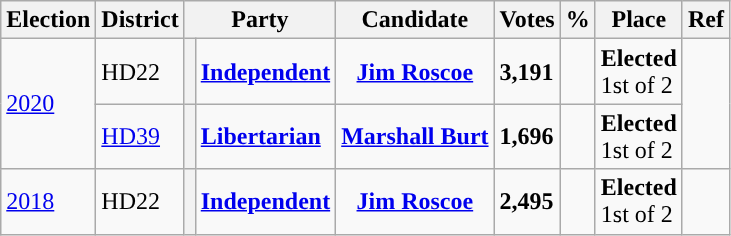<table class="wikitable sortable">
<tr>
<th>Election</th>
<th>District</th>
<th colspan=2>Party</th>
<th>Candidate</th>
<th>Votes</th>
<th>%</th>
<th>Place</th>
<th>Ref</th>
</tr>
<tr>
<td rowspan=2><a href='#'>2020</a></td>
<td>HD22</td>
<th style="background-color:"></th>
<td><strong><a href='#'>Independent</a></strong></td>
<td align="center"><strong><a href='#'>Jim Roscoe</a></strong></td>
<td><strong>3,191</strong></td>
<td></td>
<td><strong>Elected</strong><br>1st of 2</td>
<td rowspan=2></td>
</tr>
<tr>
<td><a href='#'>HD39</a></td>
<th style="background-color:"></th>
<td><strong><a href='#'>Libertarian</a></strong></td>
<td align="center"><strong><a href='#'>Marshall Burt</a></strong></td>
<td><strong>1,696</strong></td>
<td></td>
<td><strong>Elected</strong><br>1st of 2</td>
</tr>
<tr>
<td><a href='#'>2018</a></td>
<td>HD22</td>
<th style="background-color:"></th>
<td><strong><a href='#'>Independent</a></strong></td>
<td align="center"><strong><a href='#'>Jim Roscoe</a></strong></td>
<td><strong>2,495</strong></td>
<td></td>
<td><strong>Elected</strong><br>1st of 2</td>
<td></td>
</tr>
</table>
